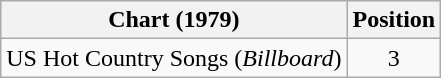<table class="wikitable">
<tr>
<th>Chart (1979)</th>
<th>Position</th>
</tr>
<tr>
<td>US Hot Country Songs (<em>Billboard</em>)</td>
<td align="center">3</td>
</tr>
</table>
